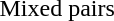<table>
<tr>
<td>Mixed pairs<br></td>
<td></td>
<td></td>
<td></td>
</tr>
</table>
